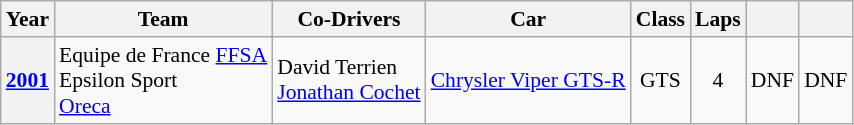<table class="wikitable" style="text-align:center; font-size:90%">
<tr>
<th>Year</th>
<th>Team</th>
<th>Co-Drivers</th>
<th>Car</th>
<th>Class</th>
<th>Laps</th>
<th></th>
<th></th>
</tr>
<tr>
<th><a href='#'>2001</a></th>
<td align="left"> Equipe de France <a href='#'>FFSA</a><br> Epsilon Sport<br> <a href='#'>Oreca</a></td>
<td align="left"> David Terrien<br> <a href='#'>Jonathan Cochet</a></td>
<td align="left"><a href='#'>Chrysler Viper GTS-R</a></td>
<td>GTS</td>
<td>4</td>
<td>DNF</td>
<td>DNF</td>
</tr>
</table>
